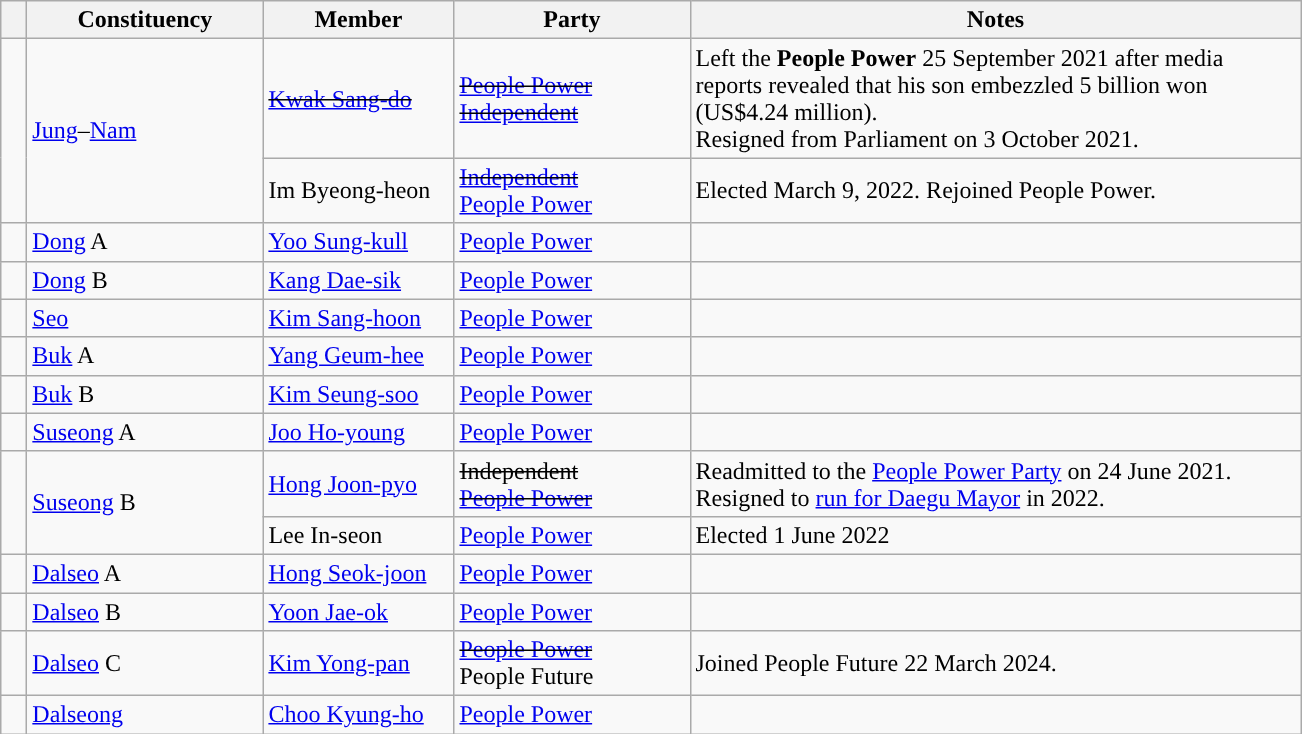<table class="wikitable sortable">
<tr>
<th scope="col" style="width:10px;" class="unsortable"></th>
<th scope="col" style="width:150px;">Constituency</th>
<th scope="col" style="width:120px;">Member</th>
<th scope="col" style="width:150px;">Party</th>
<th scope="col" style="width:400px;" class="unsortable">Notes</th>
</tr>
<tr>
<td rowspan="2" scope="row" style="background-color:"></td>
<td rowspan="2"><a href='#'>Jung</a>–<a href='#'>Nam</a></td>
<td><s><a href='#'>Kwak Sang-do</a></s></td>
<td><s><a href='#'>People Power</a></s> <br><s><a href='#'>Independent</a></s></td>
<td>Left the <strong>People Power</strong> 25 September 2021 after media reports revealed that his son embezzled 5 billion won (US$4.24 million).<br>Resigned from Parliament on 3 October 2021.</td>
</tr>
<tr>
<td>Im Byeong-heon</td>
<td><s><a href='#'>Independent</a></s> <br> <a href='#'>People Power</a> <br></td>
<td>Elected March 9, 2022. Rejoined People Power.</td>
</tr>
<tr>
<td scope="row" style="background-color:"></td>
<td><a href='#'>Dong</a> A</td>
<td><a href='#'>Yoo Sung-kull</a></td>
<td><a href='#'>People Power</a></td>
<td></td>
</tr>
<tr>
<td scope="row" style="background-color:"></td>
<td><a href='#'>Dong</a> B</td>
<td><a href='#'>Kang Dae-sik</a></td>
<td><a href='#'>People Power</a></td>
<td></td>
</tr>
<tr>
<td scope="row" style="background-color:"></td>
<td><a href='#'>Seo</a></td>
<td><a href='#'>Kim Sang-hoon</a></td>
<td><a href='#'>People Power</a></td>
<td></td>
</tr>
<tr>
<td scope="row" style="background-color:"></td>
<td><a href='#'>Buk</a> A</td>
<td><a href='#'>Yang Geum-hee</a></td>
<td><a href='#'>People Power</a></td>
<td></td>
</tr>
<tr>
<td scope="row" style="background-color:"></td>
<td><a href='#'>Buk</a> B</td>
<td><a href='#'>Kim Seung-soo</a></td>
<td><a href='#'>People Power</a></td>
<td></td>
</tr>
<tr>
<td scope="row" style="background-color:"></td>
<td><a href='#'>Suseong</a> A</td>
<td><a href='#'>Joo Ho-young</a></td>
<td><a href='#'>People Power</a></td>
<td></td>
</tr>
<tr>
<td rowspan="2" scope="row" style="background-color:"></td>
<td rowspan="2"><a href='#'>Suseong</a> B</td>
<td><a href='#'>Hong Joon-pyo</a></td>
<td><s>Independent</s><br><s><a href='#'>People Power</a></s></td>
<td>Readmitted to the <a href='#'>People Power Party</a> on 24 June 2021.<br> Resigned to <a href='#'>run for Daegu Mayor</a> in 2022.</td>
</tr>
<tr>
<td>Lee In-seon</td>
<td><a href='#'>People Power</a></td>
<td>Elected 1 June 2022</td>
</tr>
<tr>
<td scope="row" style="background-color:"></td>
<td><a href='#'>Dalseo</a> A</td>
<td><a href='#'>Hong Seok-joon</a></td>
<td><a href='#'>People Power</a></td>
<td></td>
</tr>
<tr>
<td scope="row" style="background-color:"></td>
<td><a href='#'>Dalseo</a> B</td>
<td><a href='#'>Yoon Jae-ok</a></td>
<td><a href='#'>People Power</a></td>
<td></td>
</tr>
<tr>
<td scope="row" style="background-color:"></td>
<td><a href='#'>Dalseo</a> C</td>
<td><a href='#'>Kim Yong-pan</a></td>
<td><s><a href='#'>People Power</a></s><br>People Future</td>
<td>Joined People Future 22 March 2024.</td>
</tr>
<tr>
<td scope="row" style="background-color:"></td>
<td><a href='#'>Dalseong</a></td>
<td><a href='#'>Choo Kyung-ho</a></td>
<td><a href='#'>People Power</a></td>
<td></td>
</tr>
</table>
